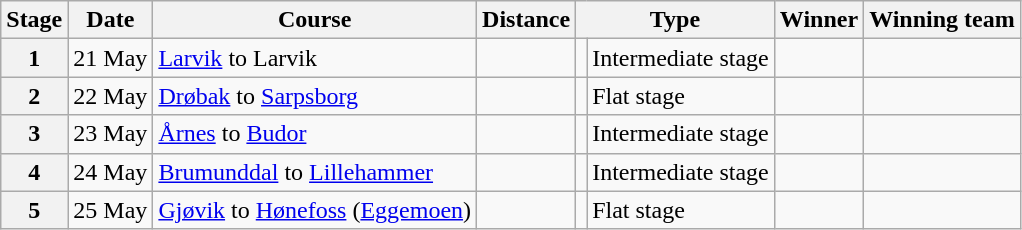<table class="wikitable">
<tr>
<th>Stage</th>
<th>Date</th>
<th>Course</th>
<th>Distance</th>
<th colspan="2">Type</th>
<th>Winner</th>
<th>Winning team</th>
</tr>
<tr>
<th>1</th>
<td align=right>21 May</td>
<td><a href='#'>Larvik</a> to Larvik</td>
<td align=center></td>
<td></td>
<td>Intermediate stage</td>
<td></td>
<td></td>
</tr>
<tr>
<th>2</th>
<td align=right>22 May</td>
<td><a href='#'>Drøbak</a> to <a href='#'>Sarpsborg</a></td>
<td align=center></td>
<td></td>
<td>Flat stage</td>
<td></td>
<td></td>
</tr>
<tr>
<th>3</th>
<td align=right>23 May</td>
<td><a href='#'>Årnes</a> to <a href='#'>Budor</a></td>
<td align=center></td>
<td></td>
<td>Intermediate stage</td>
<td></td>
<td></td>
</tr>
<tr>
<th>4</th>
<td align=right>24 May</td>
<td><a href='#'>Brumunddal</a> to <a href='#'>Lillehammer</a></td>
<td align=center></td>
<td></td>
<td>Intermediate stage</td>
<td></td>
<td></td>
</tr>
<tr>
<th>5</th>
<td align=right>25 May</td>
<td><a href='#'>Gjøvik</a> to <a href='#'>Hønefoss</a> (<a href='#'>Eggemoen</a>)</td>
<td align=center></td>
<td></td>
<td>Flat stage</td>
<td></td>
<td></td>
</tr>
</table>
